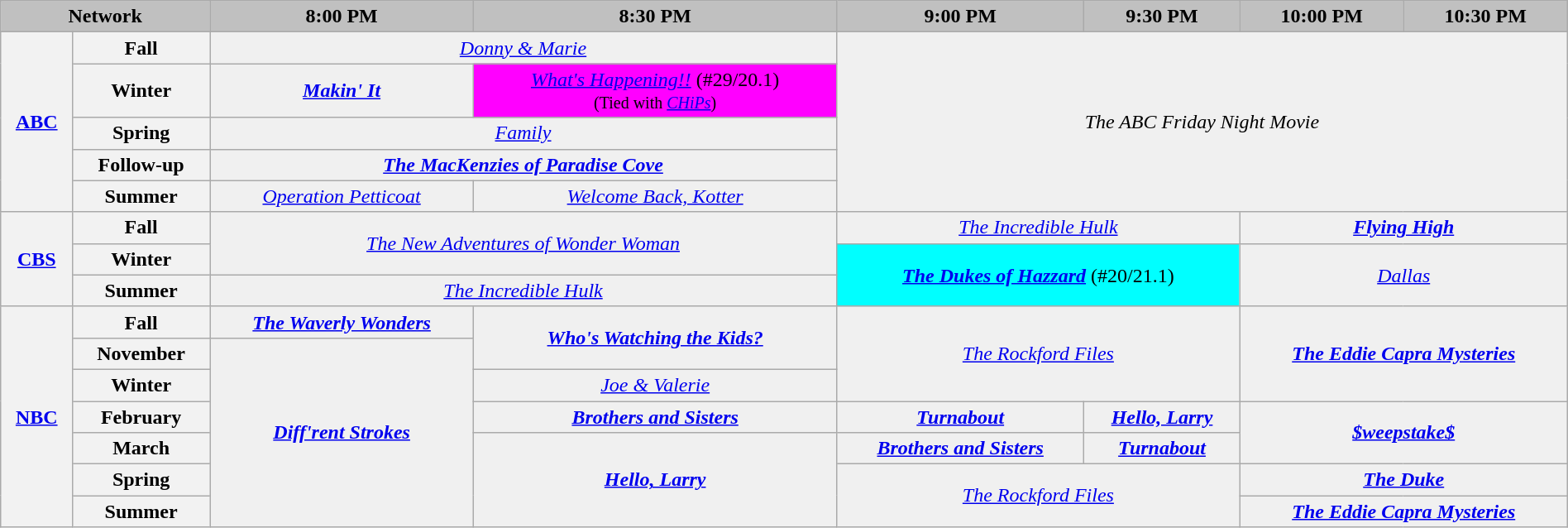<table class="wikitable" style="width:100%;margin-right:0;text-align:center">
<tr>
<th colspan="2" style="background-color:#C0C0C0;text-align:center">Network</th>
<th style="background-color:#C0C0C0;text-align:center">8:00 PM</th>
<th style="background-color:#C0C0C0;text-align:center">8:30 PM</th>
<th style="background-color:#C0C0C0;text-align:center">9:00 PM</th>
<th style="background-color:#C0C0C0;text-align:center">9:30 PM</th>
<th style="background-color:#C0C0C0;text-align:center">10:00 PM</th>
<th style="background-color:#C0C0C0;text-align:center">10:30 PM</th>
</tr>
<tr>
<th rowspan="5" bgcolor="#C0C0C0"><a href='#'>ABC</a></th>
<th>Fall</th>
<td bgcolor="#F0F0F0" colspan="2"><em><a href='#'>Donny & Marie</a></em></td>
<td colspan="4" rowspan="5" bgcolor="#F0F0F0"><em>The ABC Friday Night Movie</em></td>
</tr>
<tr>
<th>Winter</th>
<td bgcolor="#F0F0F0"><strong><em><a href='#'>Makin' It</a></em></strong></td>
<td bgcolor="#FF00FF"><em><a href='#'>What's Happening!!</a></em> (#29/20.1)<br><small>(Tied with <em><a href='#'>CHiPs</a></em>)</small></td>
</tr>
<tr>
<th>Spring</th>
<td bgcolor="#F0F0F0" colspan="2"><em><a href='#'>Family</a></em></td>
</tr>
<tr>
<th>Follow-up</th>
<td colspan="2" bgcolor="#F0F0F0"><strong><em><a href='#'>The MacKenzies of Paradise Cove</a></em></strong></td>
</tr>
<tr>
<th>Summer</th>
<td bgcolor="#F0F0F0"><em><a href='#'>Operation Petticoat</a></em></td>
<td bgcolor="#F0F0F0"><em><a href='#'>Welcome Back, Kotter</a></em></td>
</tr>
<tr>
<th rowspan="3" bgcolor="#C0C0C0"><a href='#'>CBS</a></th>
<th>Fall</th>
<td colspan="2" rowspan="2" bgcolor="#F0F0F0"><em><a href='#'>The New Adventures of Wonder Woman</a></em></td>
<td colspan="2" bgcolor="#F0F0F0"><em><a href='#'>The Incredible Hulk</a></em></td>
<td colspan="2" bgcolor="#F0F0F0"><strong><em><a href='#'>Flying High</a></em></strong></td>
</tr>
<tr>
<th>Winter</th>
<td colspan="2" rowspan="2" bgcolor="#00FFFF"><strong><em><a href='#'>The Dukes of Hazzard</a></em></strong> (#20/21.1)</td>
<td bgcolor="#F0F0F0" colspan="2" rowspan="2"><em><a href='#'>Dallas</a></em></td>
</tr>
<tr>
<th>Summer</th>
<td colspan="2" bgcolor="#F0F0F0"><em><a href='#'>The Incredible Hulk</a></em></td>
</tr>
<tr>
<th bgcolor="#C0C0C0" rowspan="7"><a href='#'>NBC</a></th>
<th>Fall</th>
<td bgcolor="#F0F0F0"><strong><em><a href='#'>The Waverly Wonders</a></em></strong></td>
<td bgcolor="#F0F0F0" rowspan="2"><strong><em><a href='#'>Who's Watching the Kids?</a></em></strong></td>
<td bgcolor="#F0F0F0" colspan="2" rowspan="3"><em><a href='#'>The Rockford Files</a></em></td>
<td bgcolor="#F0F0F0" colspan="2" rowspan="3"><strong><em><a href='#'>The Eddie Capra Mysteries</a></em></strong></td>
</tr>
<tr>
<th>November</th>
<td bgcolor="#F0F0F0" rowspan="6"><strong><em><a href='#'>Diff'rent Strokes</a></em></strong></td>
</tr>
<tr>
<th>Winter</th>
<td bgcolor="#F0F0F0"><em><a href='#'>Joe & Valerie</a></em></td>
</tr>
<tr>
<th>February</th>
<td bgcolor="#F0F0F0"><strong><em><a href='#'>Brothers and Sisters</a></em></strong></td>
<td bgcolor="#F0F0F0"><strong><em><a href='#'>Turnabout</a></em></strong></td>
<td bgcolor="#F0F0F0"><strong><em><a href='#'>Hello, Larry</a></em></strong></td>
<td bgcolor="#F0F0F0" colspan="2" rowspan="2"><strong><em><a href='#'>$weepstake$</a></em></strong></td>
</tr>
<tr>
<th>March</th>
<td bgcolor="#F0F0F0" rowspan="3"><strong><em><a href='#'>Hello, Larry</a></em></strong></td>
<td bgcolor="#F0F0F0"><strong><em><a href='#'>Brothers and Sisters</a></em></strong></td>
<td bgcolor="#F0F0F0"><strong><em><a href='#'>Turnabout</a></em></strong></td>
</tr>
<tr>
<th>Spring</th>
<td bgcolor="#F0F0F0" colspan="2" rowspan="2"><em><a href='#'>The Rockford Files</a></em></td>
<td bgcolor="#F0F0F0" colspan="2"><strong><em><a href='#'>The Duke</a></em></strong></td>
</tr>
<tr>
<th>Summer</th>
<td bgcolor="#F0F0F0" colspan="2"><strong><em><a href='#'>The Eddie Capra Mysteries</a></em></strong></td>
</tr>
</table>
